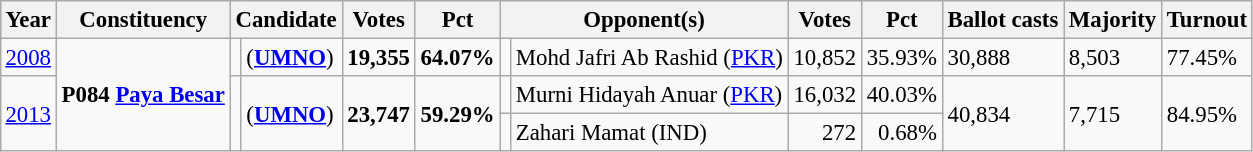<table class="wikitable" style="margin:0.5em ; font-size:95%">
<tr>
<th>Year</th>
<th>Constituency</th>
<th colspan=2>Candidate</th>
<th>Votes</th>
<th>Pct</th>
<th colspan=2>Opponent(s)</th>
<th>Votes</th>
<th>Pct</th>
<th>Ballot casts</th>
<th>Majority</th>
<th>Turnout</th>
</tr>
<tr>
<td><a href='#'>2008</a></td>
<td rowspan=3><strong>P084 <a href='#'>Paya Besar</a></strong></td>
<td></td>
<td> (<a href='#'><strong>UMNO</strong></a>)</td>
<td align=right><strong>19,355</strong></td>
<td><strong>64.07%</strong></td>
<td></td>
<td>Mohd Jafri Ab Rashid (<a href='#'>PKR</a>)</td>
<td align=right>10,852</td>
<td>35.93%</td>
<td>30,888</td>
<td>8,503</td>
<td>77.45%</td>
</tr>
<tr>
<td rowspan=2><a href='#'>2013</a></td>
<td rowspan=2 ></td>
<td rowspan=2> (<a href='#'><strong>UMNO</strong></a>)</td>
<td rowspan=2 align=right><strong>23,747</strong></td>
<td rowspan=2><strong>59.29%</strong></td>
<td></td>
<td>Murni Hidayah Anuar (<a href='#'>PKR</a>)</td>
<td align=right>16,032</td>
<td>40.03%</td>
<td rowspan=2>40,834</td>
<td rowspan=2>7,715</td>
<td rowspan=2>84.95%</td>
</tr>
<tr>
<td></td>
<td>Zahari Mamat (IND)</td>
<td align=right>272</td>
<td align=right>0.68%</td>
</tr>
</table>
